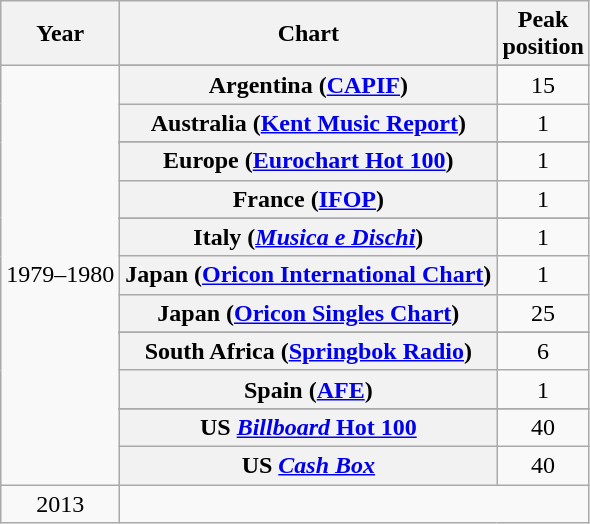<table class="wikitable sortable plainrowheaders" style="text-align:center">
<tr>
<th>Year</th>
<th>Chart</th>
<th>Peak<br>position</th>
</tr>
<tr>
<td rowspan="23">1979–1980</td>
</tr>
<tr>
<th scope="row">Argentina (<a href='#'>CAPIF</a>)</th>
<td>15</td>
</tr>
<tr>
<th scope="row">Australia (<a href='#'>Kent Music Report</a>)</th>
<td>1</td>
</tr>
<tr>
</tr>
<tr>
</tr>
<tr>
</tr>
<tr>
<th scope="row">Europe (<a href='#'>Eurochart Hot 100</a>)</th>
<td>1</td>
</tr>
<tr>
<th scope="row">France (<a href='#'>IFOP</a>)</th>
<td>1</td>
</tr>
<tr>
</tr>
<tr>
</tr>
<tr>
<th scope="row">Italy (<em><a href='#'>Musica e Dischi</a></em>)</th>
<td>1</td>
</tr>
<tr>
<th scope="row">Japan (<a href='#'>Oricon International Chart</a>)</th>
<td>1</td>
</tr>
<tr>
<th scope="row">Japan (<a href='#'>Oricon Singles Chart</a>)</th>
<td>25</td>
</tr>
<tr>
</tr>
<tr>
</tr>
<tr>
</tr>
<tr>
<th scope="row">South Africa (<a href='#'>Springbok Radio</a>)</th>
<td>6</td>
</tr>
<tr>
<th scope="row">Spain (<a href='#'>AFE</a>)</th>
<td>1</td>
</tr>
<tr>
</tr>
<tr>
</tr>
<tr>
</tr>
<tr>
<th scope="row">US <a href='#'><em>Billboard</em> Hot 100</a></th>
<td>40</td>
</tr>
<tr>
<th scope="row">US <em><a href='#'>Cash Box</a></em></th>
<td>40</td>
</tr>
<tr>
<td>2013<br></td>
</tr>
</table>
